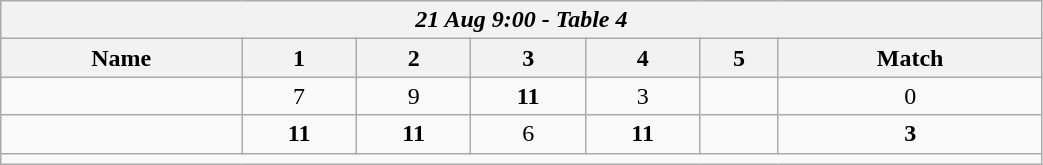<table class=wikitable style="text-align:center; width: 55%">
<tr>
<th colspan=17><em>21 Aug 9:00 - Table 4</em></th>
</tr>
<tr>
<th>Name</th>
<th>1</th>
<th>2</th>
<th>3</th>
<th>4</th>
<th>5</th>
<th>Match</th>
</tr>
<tr>
<td style="text-align:left;"></td>
<td>7</td>
<td>9</td>
<td><strong>11</strong></td>
<td>3</td>
<td></td>
<td>0</td>
</tr>
<tr>
<td style="text-align:left;"><strong></strong></td>
<td><strong>11</strong></td>
<td><strong>11</strong></td>
<td>6</td>
<td><strong>11</strong></td>
<td></td>
<td><strong>3</strong></td>
</tr>
<tr>
<td colspan=17></td>
</tr>
</table>
